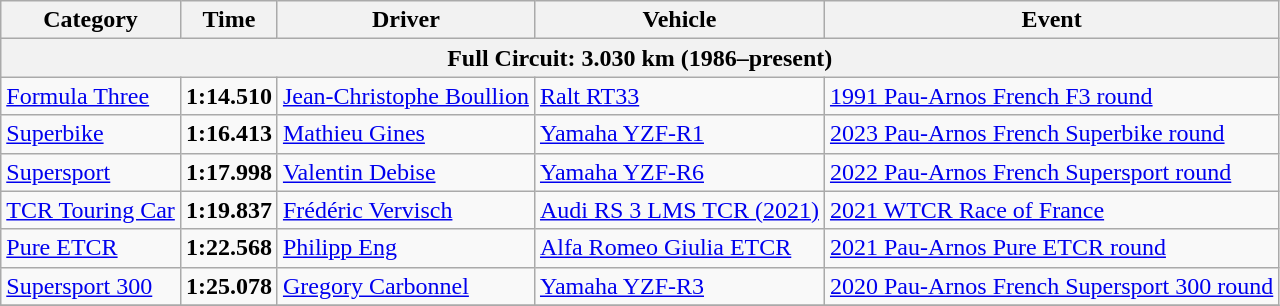<table class="wikitable">
<tr>
<th>Category</th>
<th>Time</th>
<th>Driver</th>
<th>Vehicle</th>
<th>Event</th>
</tr>
<tr>
<th colspan=5>Full Circuit: 3.030 km (1986–present)</th>
</tr>
<tr>
<td><a href='#'>Formula Three</a></td>
<td><strong>1:14.510</strong></td>
<td><a href='#'>Jean-Christophe Boullion</a></td>
<td><a href='#'>Ralt RT33</a></td>
<td><a href='#'>1991 Pau-Arnos French F3 round</a></td>
</tr>
<tr>
<td><a href='#'>Superbike</a></td>
<td><strong>1:16.413</strong></td>
<td><a href='#'>Mathieu Gines</a></td>
<td><a href='#'>Yamaha YZF-R1</a></td>
<td><a href='#'>2023 Pau-Arnos French Superbike round</a></td>
</tr>
<tr>
<td><a href='#'>Supersport</a></td>
<td><strong>1:17.998</strong></td>
<td><a href='#'>Valentin Debise</a></td>
<td><a href='#'>Yamaha YZF-R6</a></td>
<td><a href='#'>2022 Pau-Arnos French Supersport round</a></td>
</tr>
<tr>
<td><a href='#'>TCR Touring Car</a></td>
<td><strong>1:19.837</strong></td>
<td><a href='#'>Frédéric Vervisch</a></td>
<td><a href='#'>Audi RS 3 LMS TCR (2021)</a></td>
<td><a href='#'>2021 WTCR Race of France</a></td>
</tr>
<tr>
<td><a href='#'>Pure ETCR</a></td>
<td><strong>1:22.568</strong></td>
<td><a href='#'>Philipp Eng</a></td>
<td><a href='#'>Alfa Romeo Giulia ETCR</a></td>
<td><a href='#'>2021 Pau-Arnos Pure ETCR round</a></td>
</tr>
<tr>
<td><a href='#'>Supersport 300</a></td>
<td><strong>1:25.078</strong></td>
<td><a href='#'>Gregory Carbonnel</a></td>
<td><a href='#'>Yamaha YZF-R3</a></td>
<td><a href='#'>2020 Pau-Arnos French Supersport 300 round</a></td>
</tr>
<tr>
</tr>
</table>
